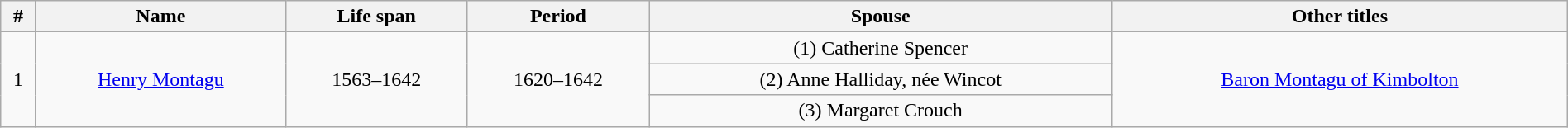<table style="text-align:center; width:100%;" class="wikitable" |Created by >
<tr>
<th>#</th>
<th>Name</th>
<th>Life span</th>
<th>Period</th>
<th>Spouse</th>
<th>Other titles</th>
</tr>
<tr>
<td rowspan="3">1</td>
<td rowspan="3"><a href='#'>Henry Montagu</a></td>
<td rowspan="3">1563–1642</td>
<td rowspan="3">1620–1642</td>
<td>(1) Catherine Spencer</td>
<td rowspan="3"><a href='#'>Baron Montagu of Kimbolton</a></td>
</tr>
<tr>
<td>(2) Anne Halliday, née Wincot</td>
</tr>
<tr>
<td>(3) Margaret Crouch</td>
</tr>
</table>
